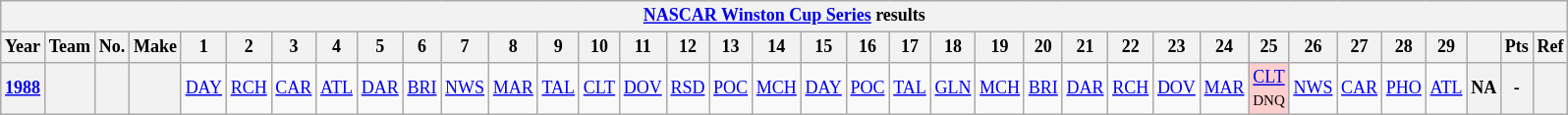<table class="wikitable" style="text-align:center; font-size:75%">
<tr>
<th colspan=45><a href='#'>NASCAR Winston Cup Series</a> results</th>
</tr>
<tr>
<th>Year</th>
<th>Team</th>
<th>No.</th>
<th>Make</th>
<th>1</th>
<th>2</th>
<th>3</th>
<th>4</th>
<th>5</th>
<th>6</th>
<th>7</th>
<th>8</th>
<th>9</th>
<th>10</th>
<th>11</th>
<th>12</th>
<th>13</th>
<th>14</th>
<th>15</th>
<th>16</th>
<th>17</th>
<th>18</th>
<th>19</th>
<th>20</th>
<th>21</th>
<th>22</th>
<th>23</th>
<th>24</th>
<th>25</th>
<th>26</th>
<th>27</th>
<th>28</th>
<th>29</th>
<th></th>
<th>Pts</th>
<th>Ref</th>
</tr>
<tr>
<th><a href='#'>1988</a></th>
<th></th>
<th></th>
<th></th>
<td><a href='#'>DAY</a></td>
<td><a href='#'>RCH</a></td>
<td><a href='#'>CAR</a></td>
<td><a href='#'>ATL</a></td>
<td><a href='#'>DAR</a></td>
<td><a href='#'>BRI</a></td>
<td><a href='#'>NWS</a></td>
<td><a href='#'>MAR</a></td>
<td><a href='#'>TAL</a></td>
<td><a href='#'>CLT</a></td>
<td><a href='#'>DOV</a></td>
<td><a href='#'>RSD</a></td>
<td><a href='#'>POC</a></td>
<td><a href='#'>MCH</a></td>
<td><a href='#'>DAY</a></td>
<td><a href='#'>POC</a></td>
<td><a href='#'>TAL</a></td>
<td><a href='#'>GLN</a></td>
<td><a href='#'>MCH</a></td>
<td><a href='#'>BRI</a></td>
<td><a href='#'>DAR</a></td>
<td><a href='#'>RCH</a></td>
<td><a href='#'>DOV</a></td>
<td><a href='#'>MAR</a></td>
<td style="background:#FFCFCF;"><a href='#'>CLT</a><br><small>DNQ</small></td>
<td><a href='#'>NWS</a></td>
<td><a href='#'>CAR</a></td>
<td><a href='#'>PHO</a></td>
<td><a href='#'>ATL</a></td>
<th>NA</th>
<th>-</th>
<th></th>
</tr>
</table>
